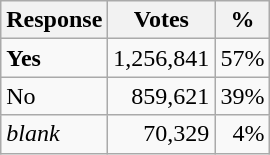<table class=wikitable>
<tr>
<th>Response</th>
<th>Votes</th>
<th>%</th>
</tr>
<tr>
<td><strong>Yes</strong></td>
<td align="right">1,256,841</td>
<td align="right">57%</td>
</tr>
<tr>
<td>No</td>
<td align="right">859,621</td>
<td align="right">39%</td>
</tr>
<tr>
<td><em>blank</em></td>
<td align="right">70,329</td>
<td align="right">4%</td>
</tr>
</table>
